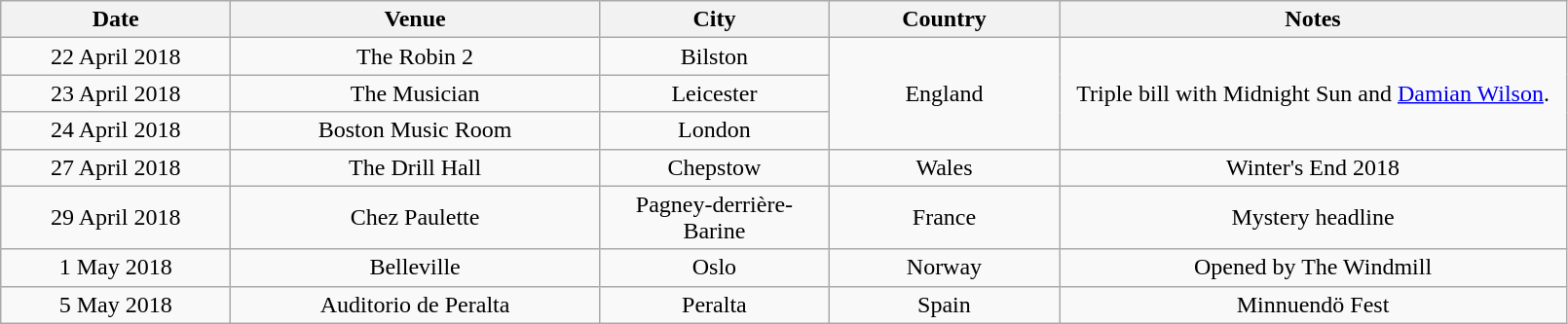<table class="wikitable" style="text-align:center;">
<tr>
<th width="150">Date</th>
<th width="245">Venue</th>
<th width="150">City</th>
<th width="150">Country</th>
<th width="340">Notes</th>
</tr>
<tr>
<td>22 April 2018</td>
<td>The Robin 2</td>
<td>Bilston</td>
<td rowspan="3">England</td>
<td rowspan="3">Triple bill with Midnight Sun and <a href='#'>Damian Wilson</a>.</td>
</tr>
<tr>
<td>23 April 2018</td>
<td>The Musician</td>
<td>Leicester</td>
</tr>
<tr>
<td>24 April 2018</td>
<td>Boston Music Room</td>
<td>London</td>
</tr>
<tr>
<td>27 April 2018</td>
<td>The Drill Hall</td>
<td>Chepstow</td>
<td>Wales</td>
<td>Winter's End 2018</td>
</tr>
<tr>
<td>29 April 2018</td>
<td>Chez Paulette</td>
<td>Pagney-derrière-Barine</td>
<td>France</td>
<td>Mystery headline</td>
</tr>
<tr>
<td>1 May 2018</td>
<td>Belleville</td>
<td>Oslo</td>
<td>Norway</td>
<td>Opened by The Windmill</td>
</tr>
<tr>
<td>5 May 2018</td>
<td>Auditorio de Peralta</td>
<td>Peralta</td>
<td>Spain</td>
<td>Minnuendö Fest</td>
</tr>
</table>
